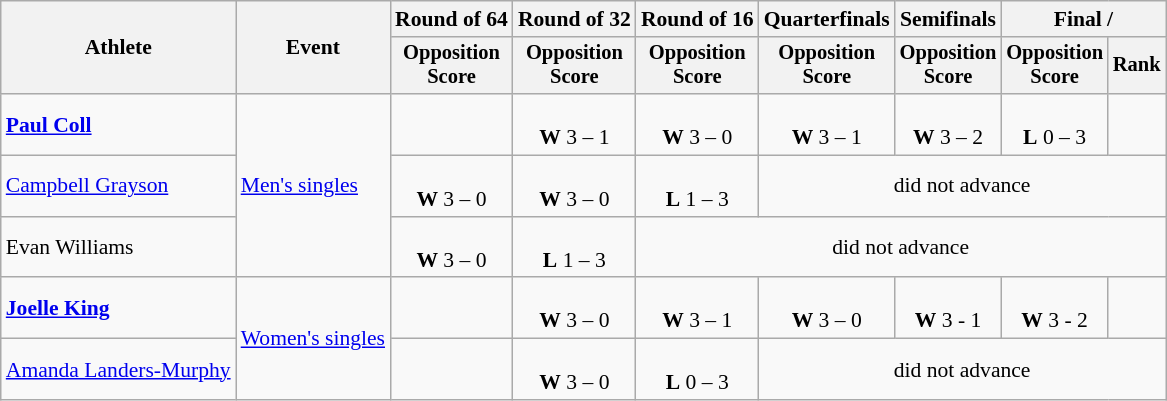<table class=wikitable style="font-size:90%;text-align:center;">
<tr>
<th rowspan=2>Athlete</th>
<th rowspan=2>Event</th>
<th>Round of 64</th>
<th>Round of 32</th>
<th>Round of 16</th>
<th>Quarterfinals</th>
<th>Semifinals</th>
<th colspan=2>Final / </th>
</tr>
<tr style="font-size:95%">
<th>Opposition<br>Score</th>
<th>Opposition<br>Score</th>
<th>Opposition<br>Score</th>
<th>Opposition<br>Score</th>
<th>Opposition<br>Score</th>
<th>Opposition<br>Score</th>
<th>Rank</th>
</tr>
<tr>
<td style="text-align:left;"><strong><a href='#'>Paul Coll</a></strong></td>
<td style="text-align:left;" rowspan=3><a href='#'>Men's singles</a></td>
<td></td>
<td><br><strong>W</strong> 3 – 1</td>
<td><br><strong>W</strong> 3 – 0</td>
<td><br><strong>W</strong> 3 – 1</td>
<td><br><strong>W</strong> 3 – 2</td>
<td><br><strong>L</strong> 0 – 3</td>
<td></td>
</tr>
<tr>
<td style="text-align:left;"><a href='#'>Campbell Grayson</a></td>
<td><br><strong>W</strong> 3 – 0</td>
<td><br><strong>W</strong> 3 – 0</td>
<td><br><strong>L</strong> 1 – 3</td>
<td colspan=4>did not advance</td>
</tr>
<tr>
<td style="text-align:left;">Evan Williams</td>
<td><br><strong>W</strong> 3 – 0</td>
<td><br><strong>L</strong> 1 – 3</td>
<td colspan=5>did not advance</td>
</tr>
<tr>
<td style="text-align:left;"><strong><a href='#'>Joelle King</a></strong></td>
<td style="text-align:left;" rowspan=2><a href='#'>Women's singles</a></td>
<td></td>
<td><br><strong>W</strong> 3 – 0</td>
<td><br><strong>W</strong> 3 – 1</td>
<td><br><strong>W</strong> 3 – 0</td>
<td><br><strong>W</strong> 3 - 1</td>
<td><br><strong>W</strong> 3 - 2</td>
<td></td>
</tr>
<tr>
<td style="text-align:left;"><a href='#'>Amanda Landers-Murphy</a></td>
<td></td>
<td><br><strong>W</strong> 3 – 0</td>
<td><br><strong>L</strong> 0 – 3</td>
<td colspan=5>did not advance</td>
</tr>
</table>
